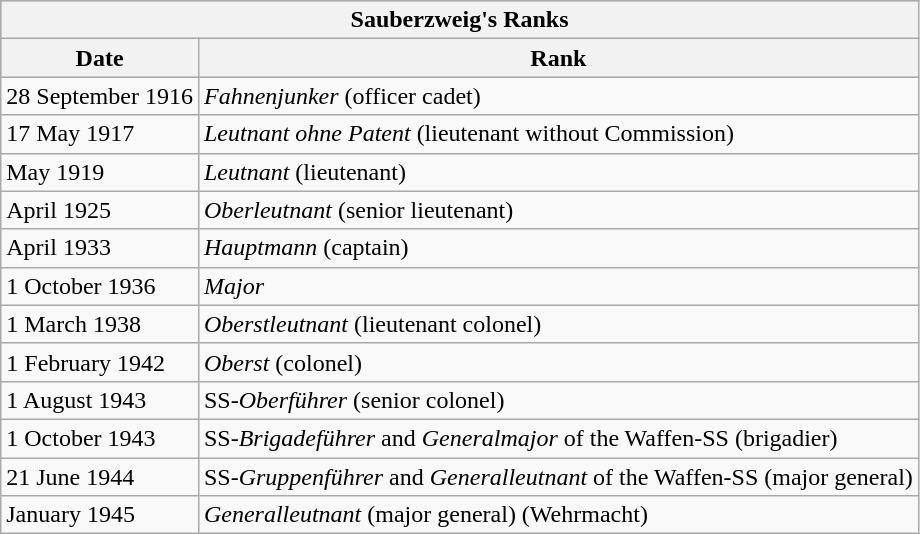<table class="wikitable float-right">
<tr bgcolor="silver">
<th colspan = "2">Sauberzweig's Ranks</th>
</tr>
<tr bgcolor="silver">
<th>Date</th>
<th>Rank</th>
</tr>
<tr>
<td>28 September 1916</td>
<td><em>Fahnenjunker</em> (officer cadet)</td>
</tr>
<tr>
<td>17 May 1917</td>
<td><em>Leutnant ohne Patent</em> (lieutenant without Commission)</td>
</tr>
<tr>
<td>May 1919</td>
<td><em>Leutnant</em> (lieutenant)</td>
</tr>
<tr>
<td>April 1925</td>
<td><em>Oberleutnant</em> (senior lieutenant)</td>
</tr>
<tr>
<td>April 1933</td>
<td><em>Hauptmann</em> (captain)</td>
</tr>
<tr>
<td>1 October 1936</td>
<td><em>Major</em></td>
</tr>
<tr>
<td>1 March 1938</td>
<td><em>Oberstleutnant</em> (lieutenant colonel)</td>
</tr>
<tr>
<td>1 February 1942</td>
<td><em>Oberst</em> (colonel)</td>
</tr>
<tr>
<td>1 August 1943</td>
<td>SS-<em>Oberführer</em> (senior colonel)</td>
</tr>
<tr>
<td>1 October 1943</td>
<td>SS-<em>Brigadeführer</em> and <em>Generalmajor</em> of the Waffen-SS (brigadier)</td>
</tr>
<tr>
<td>21 June 1944</td>
<td>SS-<em>Gruppenführer</em> and <em>Generalleutnant</em> of the Waffen-SS (major general)</td>
</tr>
<tr>
<td>January 1945</td>
<td><em>Generalleutnant</em> (major general) (Wehrmacht)</td>
</tr>
</table>
